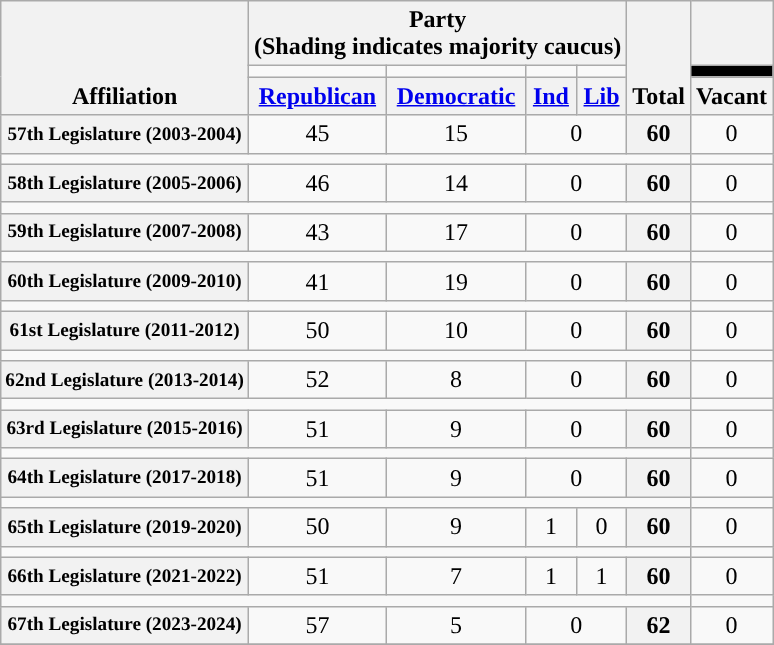<table class=wikitable style="text-align:center">
<tr style="vertical-align:bottom;">
<th rowspan=3>Affiliation</th>
<th colspan="4">Party <div>(Shading indicates majority caucus)</div></th>
<th rowspan=3>Total</th>
<th></th>
</tr>
<tr -style="height:5px">
<td style="background-color:"></td>
<td style="background-color:"></td>
<td style="background-color:"></td>
<td style="background-color:"></td>
<td style="background-color:black"></td>
</tr>
<tr>
<th><a href='#'>Republican</a></th>
<th><a href='#'>Democratic</a></th>
<th><a href='#'>Ind</a></th>
<th><a href='#'>Lib</a></th>
<th>Vacant</th>
</tr>
<tr>
<th nowrap style="font-size:80%">57th Legislature (2003-2004)</th>
<td>45</td>
<td>15</td>
<td colspan=2>0</td>
<th>60</th>
<td>0</td>
</tr>
<tr>
<td colspan="6"></td>
</tr>
<tr>
<th nowrap style="font-size:80%">58th Legislature (2005-2006)</th>
<td>46</td>
<td>14</td>
<td colspan=2>0</td>
<th>60</th>
<td>0</td>
</tr>
<tr>
<td colspan="6"></td>
</tr>
<tr>
<th nowrap style="font-size:80%">59th Legislature (2007-2008)</th>
<td>43</td>
<td>17</td>
<td colspan=2>0</td>
<th>60</th>
<td>0</td>
</tr>
<tr>
<td colspan="6"></td>
</tr>
<tr>
<th nowrap style="font-size:80%">60th Legislature (2009-2010)</th>
<td>41</td>
<td>19</td>
<td colspan=2>0</td>
<th>60</th>
<td>0</td>
</tr>
<tr>
<td colspan="6"></td>
</tr>
<tr>
<th nowrap style="font-size:80%">61st Legislature (2011-2012)</th>
<td>50</td>
<td>10</td>
<td colspan=2>0</td>
<th>60</th>
<td>0</td>
</tr>
<tr>
<td colspan="6"></td>
</tr>
<tr>
<th nowrap style="font-size:80%">62nd Legislature (2013-2014)</th>
<td>52</td>
<td>8</td>
<td colspan=2>0</td>
<th>60</th>
<td>0</td>
</tr>
<tr>
<td colspan="6"></td>
</tr>
<tr>
<th nowrap style="font-size:80%">63rd Legislature (2015-2016)</th>
<td>51</td>
<td>9</td>
<td colspan=2>0</td>
<th>60</th>
<td>0</td>
</tr>
<tr>
<td colspan="6"></td>
</tr>
<tr>
<th nowrap style="font-size:80%">64th Legislature (2017-2018)</th>
<td>51</td>
<td>9</td>
<td colspan=2>0</td>
<th>60</th>
<td>0</td>
</tr>
<tr>
<td colspan="6"></td>
</tr>
<tr>
<th nowrap style="font-size:80%">65th Legislature (2019-2020)</th>
<td>50</td>
<td>9</td>
<td>1</td>
<td>0</td>
<th>60</th>
<td>0</td>
</tr>
<tr>
<td colspan="6"></td>
<td></td>
</tr>
<tr>
<th nowrap style="font-size:80%">66th Legislature (2021-2022)</th>
<td>51</td>
<td>7</td>
<td>1</td>
<td>1</td>
<th>60</th>
<td>0</td>
</tr>
<tr>
<td colspan="6"></td>
</tr>
<tr>
<th nowrap style="font-size:80%">67th Legislature (2023-2024)</th>
<td>57</td>
<td>5</td>
<td colspan=2>0</td>
<th>62</th>
<td>0</td>
</tr>
<tr>
</tr>
</table>
